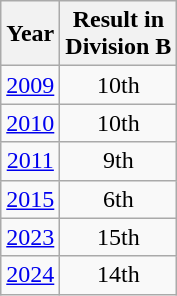<table class="wikitable" style="text-align:center">
<tr>
<th>Year</th>
<th>Result in<br>Division B</th>
</tr>
<tr>
<td><a href='#'>2009</a></td>
<td>10th</td>
</tr>
<tr>
<td><a href='#'>2010</a></td>
<td>10th</td>
</tr>
<tr>
<td><a href='#'>2011</a></td>
<td>9th</td>
</tr>
<tr>
<td><a href='#'>2015</a></td>
<td>6th</td>
</tr>
<tr>
<td><a href='#'>2023</a></td>
<td>15th</td>
</tr>
<tr>
<td><a href='#'>2024</a></td>
<td>14th</td>
</tr>
</table>
